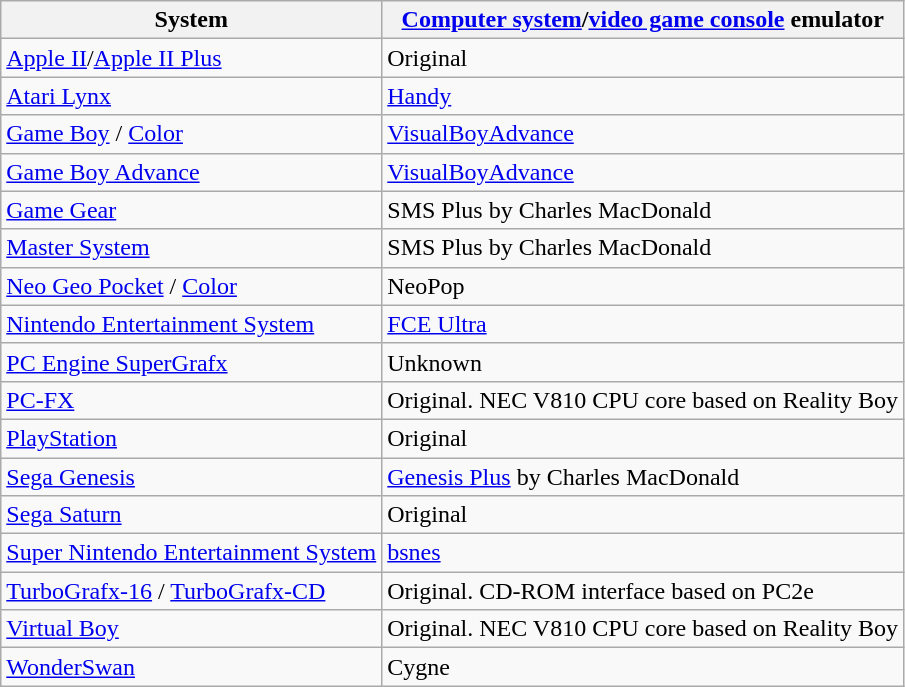<table class="wikitable sortable">
<tr>
<th>System</th>
<th><a href='#'>Computer system</a>/<a href='#'>video game console</a> emulator</th>
</tr>
<tr>
<td><a href='#'>Apple II</a>/<a href='#'>Apple II Plus</a></td>
<td>Original</td>
</tr>
<tr>
<td><a href='#'>Atari Lynx</a></td>
<td><a href='#'>Handy</a></td>
</tr>
<tr>
<td><a href='#'>Game Boy</a> / <a href='#'>Color</a></td>
<td><a href='#'>VisualBoyAdvance</a></td>
</tr>
<tr>
<td><a href='#'>Game Boy Advance</a></td>
<td><a href='#'>VisualBoyAdvance</a></td>
</tr>
<tr>
<td><a href='#'>Game Gear</a></td>
<td>SMS Plus by Charles MacDonald</td>
</tr>
<tr>
<td><a href='#'>Master System</a></td>
<td>SMS Plus by Charles MacDonald</td>
</tr>
<tr>
<td><a href='#'>Neo Geo Pocket</a> / <a href='#'>Color</a></td>
<td>NeoPop</td>
</tr>
<tr>
<td><a href='#'>Nintendo Entertainment System</a></td>
<td><a href='#'>FCE Ultra</a></td>
</tr>
<tr>
<td><a href='#'>PC Engine SuperGrafx</a></td>
<td>Unknown</td>
</tr>
<tr>
<td><a href='#'>PC-FX</a></td>
<td>Original. NEC V810 CPU core based on Reality Boy</td>
</tr>
<tr>
<td><a href='#'>PlayStation</a></td>
<td>Original</td>
</tr>
<tr>
<td><a href='#'>Sega Genesis</a></td>
<td><a href='#'>Genesis Plus</a> by Charles MacDonald</td>
</tr>
<tr>
<td><a href='#'>Sega Saturn</a></td>
<td>Original</td>
</tr>
<tr>
<td><a href='#'>Super Nintendo Entertainment System</a></td>
<td><a href='#'>bsnes</a></td>
</tr>
<tr>
<td><a href='#'>TurboGrafx-16</a> / <a href='#'>TurboGrafx-CD</a></td>
<td>Original. CD-ROM interface based on PC2e</td>
</tr>
<tr>
<td><a href='#'>Virtual Boy</a></td>
<td>Original. NEC V810 CPU core based on Reality Boy</td>
</tr>
<tr>
<td><a href='#'>WonderSwan</a></td>
<td>Cygne</td>
</tr>
</table>
